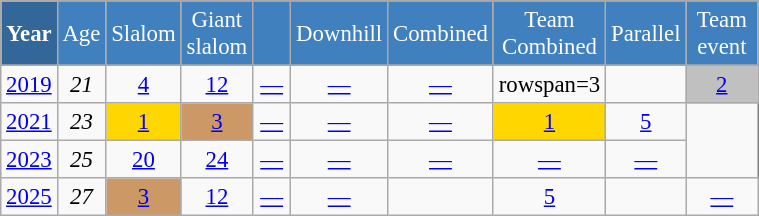<table class="wikitable" style="font-size:95%; text-align:center; border:grey solid 1px; border-collapse:collapse;" width="40%">
<tr style="background-color:#369; color:white;">
<td rowspan="2" colspan="1" width="4%"><strong>Year</strong></td>
</tr>
<tr style="background-color:#4180be; color:white;">
<td width="3%">Age</td>
<td width="5%">Slalom</td>
<td width="5%">Giant<br>slalom</td>
<td width="5%"></td>
<td width="5%">Downhill</td>
<td width="5%">Combined</td>
<td width="5%">Team<br>Combined</td>
<td width="5%">Parallel</td>
<td width="5%">Team<br> event </td>
</tr>
<tr style="background-color:#8CB2D8; color:white;">
</tr>
<tr>
<td><a href='#'>2019</a></td>
<td><em>21</em></td>
<td><a href='#'>4</a></td>
<td><a href='#'>12</a></td>
<td><a href='#'>—</a></td>
<td><a href='#'>—</a></td>
<td><a href='#'>—</a></td>
<td>rowspan=3</td>
<td></td>
<td style="background:silver;"><a href='#'>2</a></td>
</tr>
<tr>
<td><a href='#'>2021</a></td>
<td><em>23</em></td>
<td style="background:gold;"><a href='#'>1</a></td>
<td style="background:#c96;"><a href='#'>3</a></td>
<td><a href='#'>—</a></td>
<td><a href='#'>—</a></td>
<td style="background:cc9966;"><a href='#'>—</a></td>
<td style="background:gold;"><a href='#'>1</a></td>
<td><a href='#'>5</a></td>
</tr>
<tr>
<td><a href='#'>2023</a></td>
<td><em>25</em></td>
<td><a href='#'>20</a></td>
<td><a href='#'>24</a></td>
<td><a href='#'>—</a></td>
<td><a href='#'>—</a></td>
<td><a href='#'>—</a></td>
<td><a href='#'>—</a></td>
<td><a href='#'>—</a></td>
</tr>
<tr>
<td><a href='#'>2025</a></td>
<td><em>27</em></td>
<td style="background:#c96;"><a href='#'>3</a></td>
<td><a href='#'>12</a></td>
<td><a href='#'>—</a></td>
<td><a href='#'>—</a></td>
<td></td>
<td><a href='#'>5</a></td>
<td></td>
<td><a href='#'>—</a></td>
</tr>
</table>
